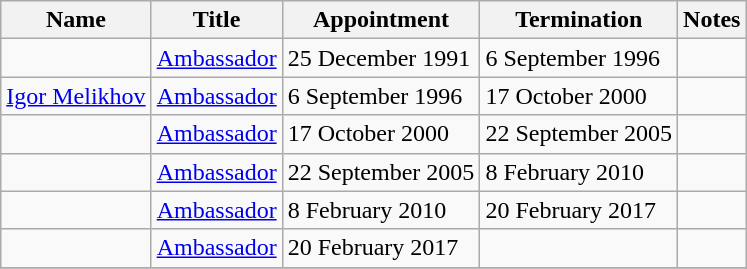<table class="wikitable">
<tr valign="middle">
<th>Name</th>
<th>Title</th>
<th>Appointment</th>
<th>Termination</th>
<th>Notes</th>
</tr>
<tr>
<td></td>
<td><a href='#'>Ambassador</a></td>
<td>25 December 1991</td>
<td>6 September 1996</td>
<td></td>
</tr>
<tr>
<td><a href='#'>Igor Melikhov</a></td>
<td><a href='#'>Ambassador</a></td>
<td>6 September 1996</td>
<td>17 October 2000</td>
<td></td>
</tr>
<tr>
<td></td>
<td><a href='#'>Ambassador</a></td>
<td>17 October 2000</td>
<td>22 September 2005</td>
<td></td>
</tr>
<tr>
<td></td>
<td><a href='#'>Ambassador</a></td>
<td>22 September 2005</td>
<td>8 February 2010</td>
<td></td>
</tr>
<tr>
<td></td>
<td><a href='#'>Ambassador</a></td>
<td>8 February 2010</td>
<td>20 February 2017</td>
<td></td>
</tr>
<tr>
<td></td>
<td><a href='#'>Ambassador</a></td>
<td>20 February 2017</td>
<td></td>
<td></td>
</tr>
<tr>
</tr>
</table>
